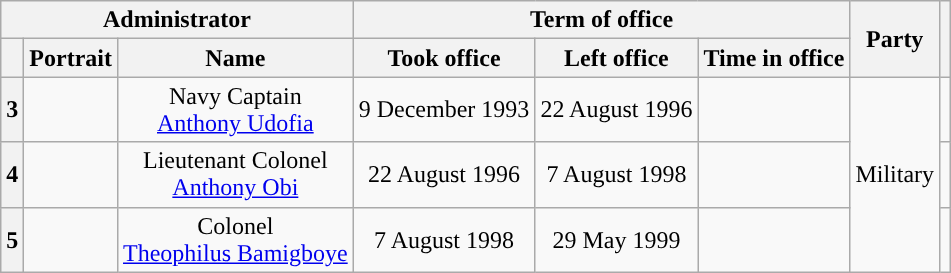<table class="wikitable" style="text-align:center">
<tr>
<th colspan=3>Administrator</th>
<th colspan=3>Term of office</th>
<th rowspan=2>Party</th>
<th rowspan=2></th>
</tr>
<tr>
<th></th>
<th>Portrait</th>
<th>Name<br></th>
<th>Took office</th>
<th>Left office</th>
<th>Time in office</th>
</tr>
<tr>
<th style="background:">3</th>
<td></td>
<td>Navy Captain<br><a href='#'>Anthony Udofia</a></td>
<td>9 December 1993</td>
<td>22 August 1996</td>
<td></td>
<td rowspan="3">Military</td>
<td></td>
</tr>
<tr>
<th style="background:">4</th>
<td></td>
<td>Lieutenant Colonel<br><a href='#'>Anthony Obi</a><br></td>
<td>22 August 1996</td>
<td>7 August 1998</td>
<td></td>
<td></td>
</tr>
<tr>
<th style="background:">5</th>
<td></td>
<td>Colonel<br><a href='#'>Theophilus Bamigboye</a><br></td>
<td>7 August 1998</td>
<td>29 May 1999</td>
<td></td>
<td></td>
</tr>
</table>
